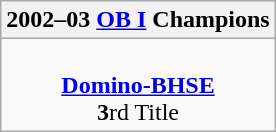<table class=wikitable style="text-align:center; margin:auto">
<tr>
<th>2002–03 <a href='#'>OB I</a> Champions</th>
</tr>
<tr>
<td><br><strong><a href='#'>Domino-BHSE</a></strong><br><strong>3</strong>rd Title</td>
</tr>
</table>
